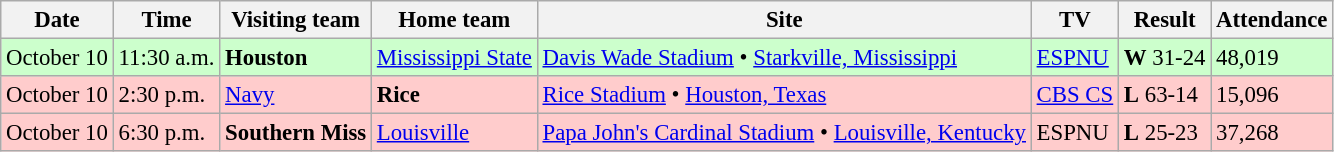<table class="wikitable" style="font-size:95%;">
<tr>
<th>Date</th>
<th>Time</th>
<th>Visiting team</th>
<th>Home team</th>
<th>Site</th>
<th>TV</th>
<th>Result</th>
<th>Attendance</th>
</tr>
<tr bgcolor=#ccffcc>
<td>October 10</td>
<td>11:30 a.m.</td>
<td><strong>Houston</strong></td>
<td><a href='#'>Mississippi State</a></td>
<td><a href='#'>Davis Wade Stadium</a> • <a href='#'>Starkville, Mississippi</a></td>
<td><a href='#'>ESPNU</a></td>
<td><strong>W</strong> 31-24</td>
<td>48,019</td>
</tr>
<tr bgcolor=#ffcccc>
<td>October 10</td>
<td>2:30 p.m.</td>
<td><a href='#'>Navy</a></td>
<td><strong>Rice</strong></td>
<td><a href='#'>Rice Stadium</a> • <a href='#'>Houston, Texas</a></td>
<td><a href='#'>CBS CS</a></td>
<td><strong>L</strong> 63-14</td>
<td>15,096</td>
</tr>
<tr bgcolor=#ffcccc>
<td>October 10</td>
<td>6:30 p.m.</td>
<td><strong>Southern Miss</strong></td>
<td><a href='#'>Louisville</a></td>
<td><a href='#'>Papa John's Cardinal Stadium</a> • <a href='#'>Louisville, Kentucky</a></td>
<td>ESPNU</td>
<td><strong>L</strong> 25-23</td>
<td>37,268</td>
</tr>
</table>
